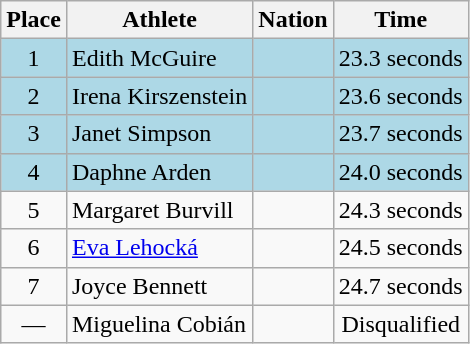<table class=wikitable>
<tr>
<th>Place</th>
<th>Athlete</th>
<th>Nation</th>
<th>Time</th>
</tr>
<tr align=center bgcolor=lightblue>
<td>1</td>
<td align=left>Edith McGuire</td>
<td align=left></td>
<td>23.3 seconds</td>
</tr>
<tr align=center bgcolor=lightblue>
<td>2</td>
<td align=left>Irena Kirszenstein</td>
<td align=left></td>
<td>23.6 seconds</td>
</tr>
<tr align=center bgcolor=lightblue>
<td>3</td>
<td align=left>Janet Simpson</td>
<td align=left></td>
<td>23.7 seconds</td>
</tr>
<tr align=center bgcolor=lightblue>
<td>4</td>
<td align=left>Daphne Arden</td>
<td align=left></td>
<td>24.0 seconds</td>
</tr>
<tr align=center>
<td>5</td>
<td align=left>Margaret Burvill</td>
<td align=left></td>
<td>24.3 seconds</td>
</tr>
<tr align=center>
<td>6</td>
<td align=left><a href='#'>Eva Lehocká</a></td>
<td align=left></td>
<td>24.5 seconds</td>
</tr>
<tr align=center>
<td>7</td>
<td align=left>Joyce Bennett</td>
<td align=left></td>
<td>24.7 seconds</td>
</tr>
<tr align=center>
<td>—</td>
<td align=left>Miguelina Cobián</td>
<td align=left></td>
<td>Disqualified</td>
</tr>
</table>
